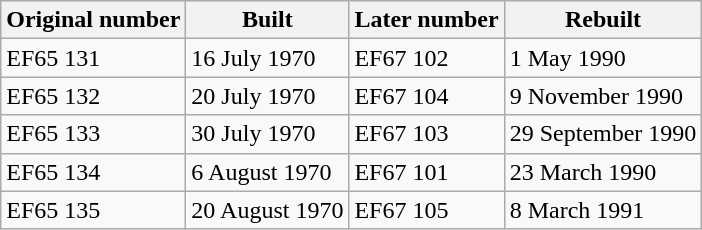<table class="wikitable">
<tr>
<th>Original number</th>
<th>Built</th>
<th>Later number</th>
<th>Rebuilt</th>
</tr>
<tr>
<td>EF65 131</td>
<td>16 July 1970</td>
<td>EF67 102</td>
<td>1 May 1990</td>
</tr>
<tr>
<td>EF65 132</td>
<td>20 July 1970</td>
<td>EF67 104</td>
<td>9 November 1990</td>
</tr>
<tr>
<td>EF65 133</td>
<td>30 July 1970</td>
<td>EF67 103</td>
<td>29 September 1990</td>
</tr>
<tr>
<td>EF65 134</td>
<td>6 August 1970</td>
<td>EF67 101</td>
<td>23 March 1990</td>
</tr>
<tr>
<td>EF65 135</td>
<td>20 August 1970</td>
<td>EF67 105</td>
<td>8 March 1991</td>
</tr>
</table>
